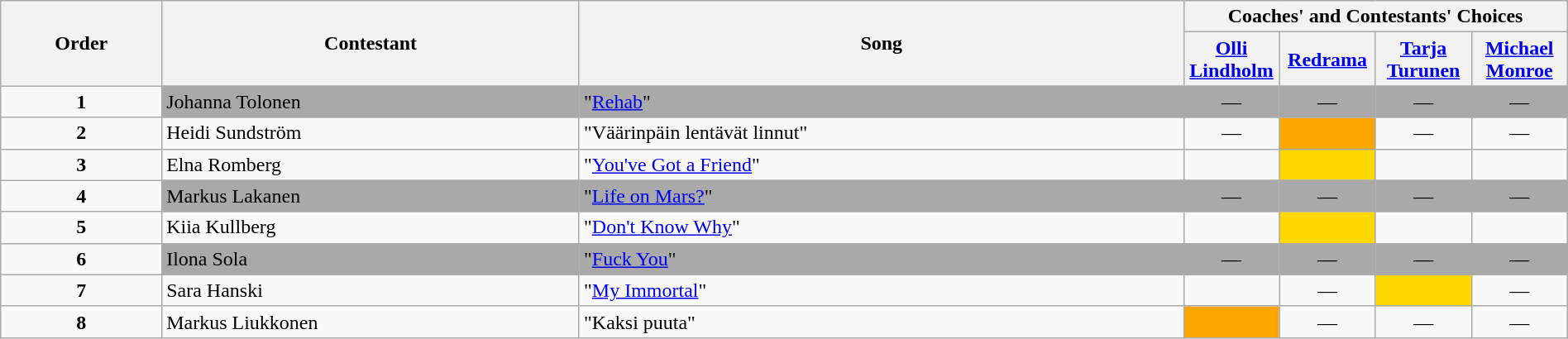<table class="wikitable" style="width:100%;">
<tr>
<th rowspan=2>Order</th>
<th rowspan=2>Contestant</th>
<th rowspan=2>Song</th>
<th colspan=4>Coaches' and Contestants' Choices</th>
</tr>
<tr>
<th width="70"><a href='#'>Olli Lindholm</a></th>
<th width="70"><a href='#'>Redrama</a></th>
<th width="70"><a href='#'>Tarja Turunen</a></th>
<th width="70"><a href='#'>Michael Monroe</a></th>
</tr>
<tr>
<td align="center"><strong>1</strong></td>
<td style="background:darkgrey;text-align:left;">Johanna Tolonen</td>
<td style="background:darkgrey;text-align:left;">"<a href='#'>Rehab</a>"</td>
<td style="background:darkgrey;text-align:center;">—</td>
<td style="background:darkgrey;text-align:center;">—</td>
<td style="background:darkgrey;text-align:center;">—</td>
<td style="background:darkgrey;text-align:center;">—</td>
</tr>
<tr>
<td align="center"><strong>2</strong></td>
<td>Heidi Sundström</td>
<td>"Väärinpäin lentävät linnut"</td>
<td align="center">—</td>
<td style="background:orange;text-align:center;"></td>
<td align="center">—</td>
<td align="center">—</td>
</tr>
<tr>
<td align="center"><strong>3</strong></td>
<td>Elna Romberg</td>
<td>"<a href='#'>You've Got a Friend</a>"</td>
<td style=";text-align:center;"></td>
<td style="background:gold;text-align:center;"></td>
<td style=";text-align:center;"></td>
<td style=";text-align:center;"></td>
</tr>
<tr>
<td align="center"><strong>4</strong></td>
<td style="background:darkgrey;text-align:left;">Markus Lakanen</td>
<td style="background:darkgrey;text-align:left;">"<a href='#'>Life on Mars?</a>"</td>
<td style="background:darkgrey;text-align:center;">—</td>
<td style="background:darkgrey;text-align:center;">—</td>
<td style="background:darkgrey;text-align:center;">—</td>
<td style="background:darkgrey;text-align:center;">—</td>
</tr>
<tr>
<td align="center"><strong>5</strong></td>
<td>Kiia Kullberg</td>
<td>"<a href='#'>Don't Know Why</a>"</td>
<td style=";text-align:center;"></td>
<td style="background:gold;text-align:center;"></td>
<td style=";text-align:center;"></td>
<td style=";text-align:center;"></td>
</tr>
<tr>
<td align="center"><strong>6</strong></td>
<td style="background:darkgrey;text-align:left;">Ilona Sola</td>
<td style="background:darkgrey;text-align:left;">"<a href='#'>Fuck You</a>"</td>
<td style="background:darkgrey;text-align:center;">—</td>
<td style="background:darkgrey;text-align:center;">—</td>
<td style="background:darkgrey;text-align:center;">—</td>
<td style="background:darkgrey;text-align:center;">—</td>
</tr>
<tr>
<td align="center"><strong>7</strong></td>
<td>Sara Hanski</td>
<td>"<a href='#'>My Immortal</a>"</td>
<td style=";text-align:center;"></td>
<td align="center">—</td>
<td style="background:gold;text-align:center;"></td>
<td align="center">—</td>
</tr>
<tr>
<td align="center"><strong>8</strong></td>
<td>Markus Liukkonen</td>
<td>"Kaksi puuta"</td>
<td style="background:orange;text-align:center;"></td>
<td align="center">—</td>
<td align="center">—</td>
<td align="center">—</td>
</tr>
</table>
